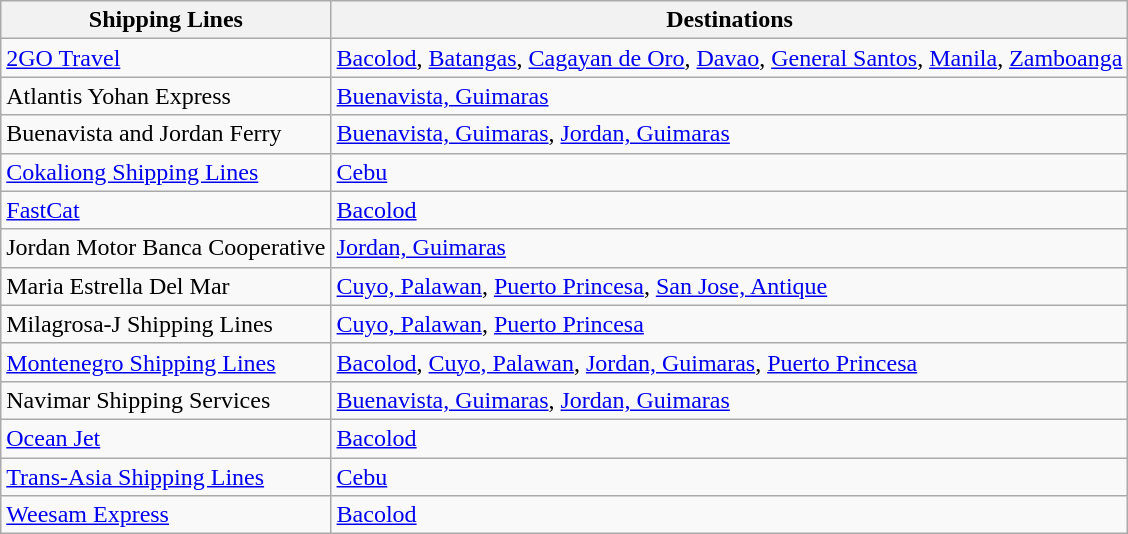<table class="wikitable sortable">
<tr>
<th>Shipping Lines</th>
<th>Destinations</th>
</tr>
<tr>
<td><a href='#'>2GO Travel</a></td>
<td><a href='#'>Bacolod</a>, <a href='#'>Batangas</a>, <a href='#'>Cagayan de Oro</a>, <a href='#'>Davao</a>, <a href='#'>General Santos</a>, <a href='#'>Manila</a>, <a href='#'>Zamboanga</a></td>
</tr>
<tr>
<td>Atlantis Yohan Express</td>
<td><a href='#'>Buenavista, Guimaras</a></td>
</tr>
<tr>
<td>Buenavista and Jordan Ferry</td>
<td><a href='#'>Buenavista, Guimaras</a>, <a href='#'>Jordan, Guimaras</a></td>
</tr>
<tr>
<td><a href='#'>Cokaliong Shipping Lines</a></td>
<td><a href='#'>Cebu</a></td>
</tr>
<tr>
<td><a href='#'>FastCat</a></td>
<td><a href='#'>Bacolod</a></td>
</tr>
<tr>
<td>Jordan Motor Banca Cooperative</td>
<td><a href='#'>Jordan, Guimaras</a></td>
</tr>
<tr>
<td>Maria Estrella Del Mar</td>
<td><a href='#'>Cuyo, Palawan</a>, <a href='#'>Puerto Princesa</a>, <a href='#'>San Jose, Antique</a></td>
</tr>
<tr>
<td>Milagrosa-J Shipping Lines</td>
<td><a href='#'>Cuyo, Palawan</a>, <a href='#'>Puerto Princesa</a></td>
</tr>
<tr>
<td><a href='#'>Montenegro Shipping Lines</a></td>
<td><a href='#'>Bacolod</a>, <a href='#'>Cuyo, Palawan</a>, <a href='#'>Jordan, Guimaras</a>, <a href='#'>Puerto Princesa</a></td>
</tr>
<tr>
<td>Navimar Shipping Services</td>
<td><a href='#'>Buenavista, Guimaras</a>, <a href='#'>Jordan, Guimaras</a></td>
</tr>
<tr>
<td><a href='#'>Ocean Jet</a></td>
<td><a href='#'>Bacolod</a></td>
</tr>
<tr>
<td><a href='#'>Trans-Asia Shipping Lines</a></td>
<td><a href='#'>Cebu</a></td>
</tr>
<tr>
<td><a href='#'>Weesam Express</a></td>
<td><a href='#'>Bacolod</a></td>
</tr>
</table>
